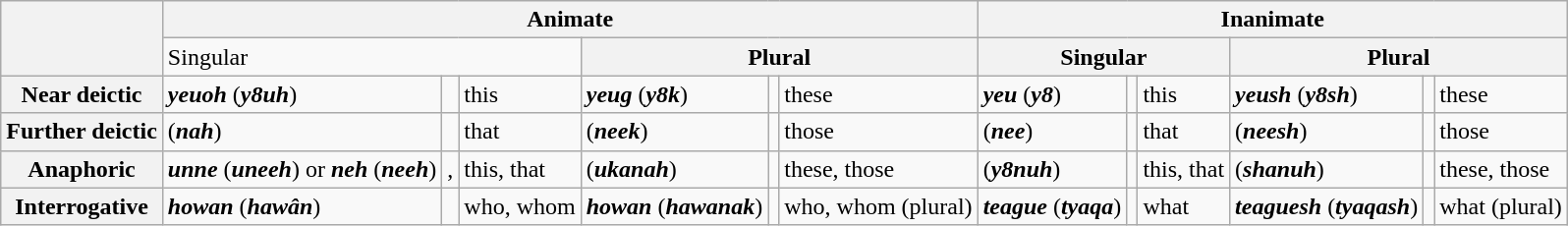<table class="wikitable">
<tr>
<th rowspan="2"></th>
<th colspan="6">Animate</th>
<th colspan="6">Inanimate</th>
</tr>
<tr>
<td colspan="3">Singular</td>
<th colspan="3">Plural</th>
<th colspan="3">Singular</th>
<th colspan="3">Plural</th>
</tr>
<tr>
<th>Near deictic</th>
<td><strong><em>yeuoh</em></strong> (<strong><em>y8uh</em></strong>)</td>
<td></td>
<td>this</td>
<td><strong><em>yeug</em></strong> (<strong><em>y8k</em></strong>)</td>
<td></td>
<td>these</td>
<td><strong><em>yeu</em></strong> (<strong><em>y8</em></strong>)</td>
<td></td>
<td>this</td>
<td><strong><em>yeush</em></strong> (<strong><em>y8sh</em></strong>)</td>
<td></td>
<td>these</td>
</tr>
<tr>
<th>Further deictic</th>
<td>(<strong><em>nah</em></strong>)</td>
<td></td>
<td>that</td>
<td>(<strong><em>neek</em></strong>)</td>
<td></td>
<td>those</td>
<td>(<strong><em>nee</em></strong>)</td>
<td></td>
<td>that</td>
<td>(<strong><em>neesh</em></strong>)</td>
<td></td>
<td>those</td>
</tr>
<tr>
<th>Anaphoric</th>
<td><strong><em>unne</em></strong> (<strong><em>uneeh</em></strong>) or <strong><em>neh</em></strong> (<strong><em>neeh</em></strong>)</td>
<td>, </td>
<td>this, that</td>
<td>(<strong><em>ukanah</em></strong>)</td>
<td></td>
<td>these, those</td>
<td>(<strong><em>y8nuh</em></strong>)</td>
<td></td>
<td>this, that</td>
<td>(<strong><em>shanuh</em></strong>)</td>
<td></td>
<td>these, those</td>
</tr>
<tr>
<th>Interrogative</th>
<td><strong><em>howan</em></strong> (<strong><em>hawân</em></strong>)</td>
<td></td>
<td>who, whom</td>
<td><strong><em>howan</em></strong> (<strong><em>hawanak</em></strong>)</td>
<td></td>
<td>who, whom (plural)</td>
<td><strong><em>teague</em></strong> (<strong><em>tyaqa</em></strong>)</td>
<td></td>
<td>what</td>
<td><strong><em>teaguesh</em></strong> (<strong><em>tyaqash</em></strong>)</td>
<td></td>
<td>what (plural)</td>
</tr>
</table>
